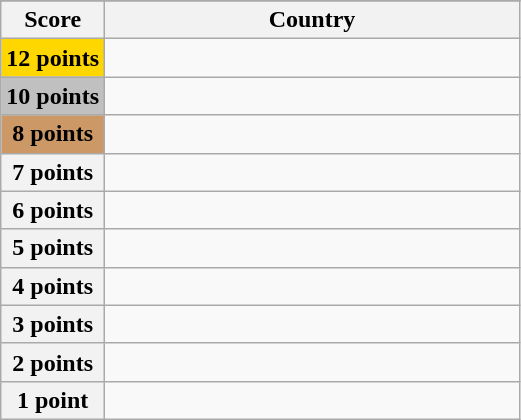<table class="wikitable">
<tr>
</tr>
<tr>
<th scope="col" width="20%">Score</th>
<th scope="col">Country</th>
</tr>
<tr>
<th scope="row" style="background:gold">12 points</th>
<td></td>
</tr>
<tr>
<th scope="row" style="background:silver">10 points</th>
<td></td>
</tr>
<tr>
<th scope="row" style="background:#CC9966">8 points</th>
<td></td>
</tr>
<tr>
<th scope="row">7 points</th>
<td></td>
</tr>
<tr>
<th scope="row">6 points</th>
<td></td>
</tr>
<tr>
<th scope="row">5 points</th>
<td></td>
</tr>
<tr>
<th scope="row">4 points</th>
<td></td>
</tr>
<tr>
<th scope="row">3 points</th>
<td></td>
</tr>
<tr>
<th scope="row">2 points</th>
<td></td>
</tr>
<tr>
<th scope="row">1 point</th>
<td></td>
</tr>
</table>
